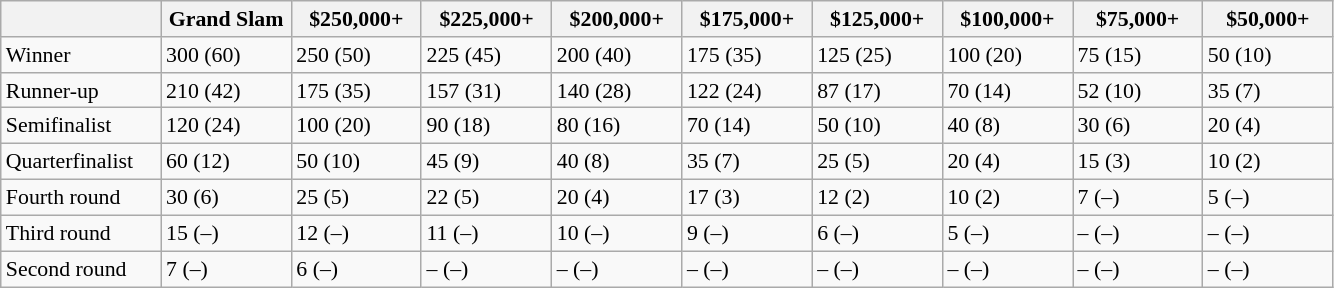<table class="wikitable" style="font-size:91%;">
<tr>
<th width=100></th>
<th width=80>Grand Slam</th>
<th width=80>$250,000+</th>
<th width=80>$225,000+</th>
<th width=80>$200,000+</th>
<th width=80>$175,000+</th>
<th width=80>$125,000+</th>
<th width=80>$100,000+</th>
<th width=80>$75,000+</th>
<th width=80>$50,000+</th>
</tr>
<tr>
<td>Winner</td>
<td>300 (60)</td>
<td>250 (50)</td>
<td>225 (45)</td>
<td>200 (40)</td>
<td>175 (35)</td>
<td>125 (25)</td>
<td>100 (20)</td>
<td>75 (15)</td>
<td>50 (10)</td>
</tr>
<tr>
<td>Runner-up</td>
<td>210 (42)</td>
<td>175 (35)</td>
<td>157 (31)</td>
<td>140 (28)</td>
<td>122 (24)</td>
<td>87 (17)</td>
<td>70 (14)</td>
<td>52 (10)</td>
<td>35 (7)</td>
</tr>
<tr>
<td>Semifinalist</td>
<td>120 (24)</td>
<td>100 (20)</td>
<td>90 (18)</td>
<td>80 (16)</td>
<td>70 (14)</td>
<td>50 (10)</td>
<td>40 (8)</td>
<td>30 (6)</td>
<td>20 (4)</td>
</tr>
<tr>
<td>Quarterfinalist</td>
<td>60 (12)</td>
<td>50 (10)</td>
<td>45 (9)</td>
<td>40 (8)</td>
<td>35 (7)</td>
<td>25 (5)</td>
<td>20 (4)</td>
<td>15 (3)</td>
<td>10 (2)</td>
</tr>
<tr>
<td>Fourth round</td>
<td>30 (6)</td>
<td>25 (5)</td>
<td>22 (5)</td>
<td>20 (4)</td>
<td>17 (3)</td>
<td>12 (2)</td>
<td>10 (2)</td>
<td>7 (–)</td>
<td>5 (–)</td>
</tr>
<tr>
<td>Third round</td>
<td>15 (–)</td>
<td>12 (–)</td>
<td>11 (–)</td>
<td>10 (–)</td>
<td>9 (–)</td>
<td>6 (–)</td>
<td>5 (–)</td>
<td>– (–)</td>
<td>– (–)</td>
</tr>
<tr>
<td>Second round</td>
<td>7 (–)</td>
<td>6 (–)</td>
<td>– (–)</td>
<td>– (–)</td>
<td>– (–)</td>
<td>– (–)</td>
<td>– (–)</td>
<td>– (–)</td>
<td>– (–)</td>
</tr>
</table>
